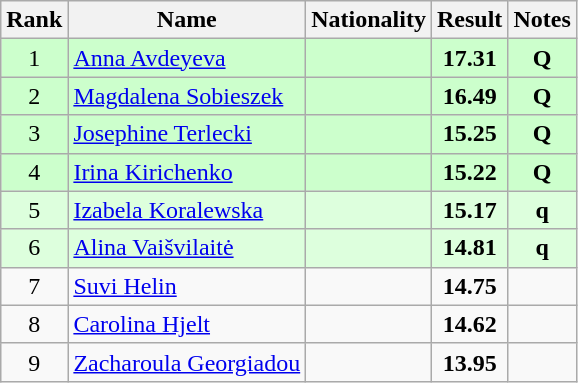<table class="wikitable sortable" style="text-align:center">
<tr>
<th>Rank</th>
<th>Name</th>
<th>Nationality</th>
<th>Result</th>
<th>Notes</th>
</tr>
<tr bgcolor=ccffcc>
<td>1</td>
<td align=left><a href='#'>Anna Avdeyeva</a></td>
<td align=left></td>
<td><strong>17.31</strong></td>
<td><strong>Q</strong></td>
</tr>
<tr bgcolor=ccffcc>
<td>2</td>
<td align=left><a href='#'>Magdalena Sobieszek</a></td>
<td align=left></td>
<td><strong>16.49</strong></td>
<td><strong>Q</strong></td>
</tr>
<tr bgcolor=ccffcc>
<td>3</td>
<td align=left><a href='#'>Josephine Terlecki</a></td>
<td align=left></td>
<td><strong>15.25</strong></td>
<td><strong>Q</strong></td>
</tr>
<tr bgcolor=ccffcc>
<td>4</td>
<td align=left><a href='#'>Irina Kirichenko</a></td>
<td align=left></td>
<td><strong>15.22</strong></td>
<td><strong>Q</strong></td>
</tr>
<tr bgcolor=ddffdd>
<td>5</td>
<td align=left><a href='#'>Izabela Koralewska</a></td>
<td align=left></td>
<td><strong>15.17</strong></td>
<td><strong>q</strong></td>
</tr>
<tr bgcolor=ddffdd>
<td>6</td>
<td align=left><a href='#'>Alina Vaišvilaitė</a></td>
<td align=left></td>
<td><strong>14.81</strong></td>
<td><strong>q</strong></td>
</tr>
<tr>
<td>7</td>
<td align=left><a href='#'>Suvi Helin</a></td>
<td align=left></td>
<td><strong>14.75</strong></td>
<td></td>
</tr>
<tr>
<td>8</td>
<td align=left><a href='#'>Carolina Hjelt</a></td>
<td align=left></td>
<td><strong>14.62</strong></td>
<td></td>
</tr>
<tr>
<td>9</td>
<td align=left><a href='#'>Zacharoula Georgiadou</a></td>
<td align=left></td>
<td><strong>13.95</strong></td>
<td></td>
</tr>
</table>
